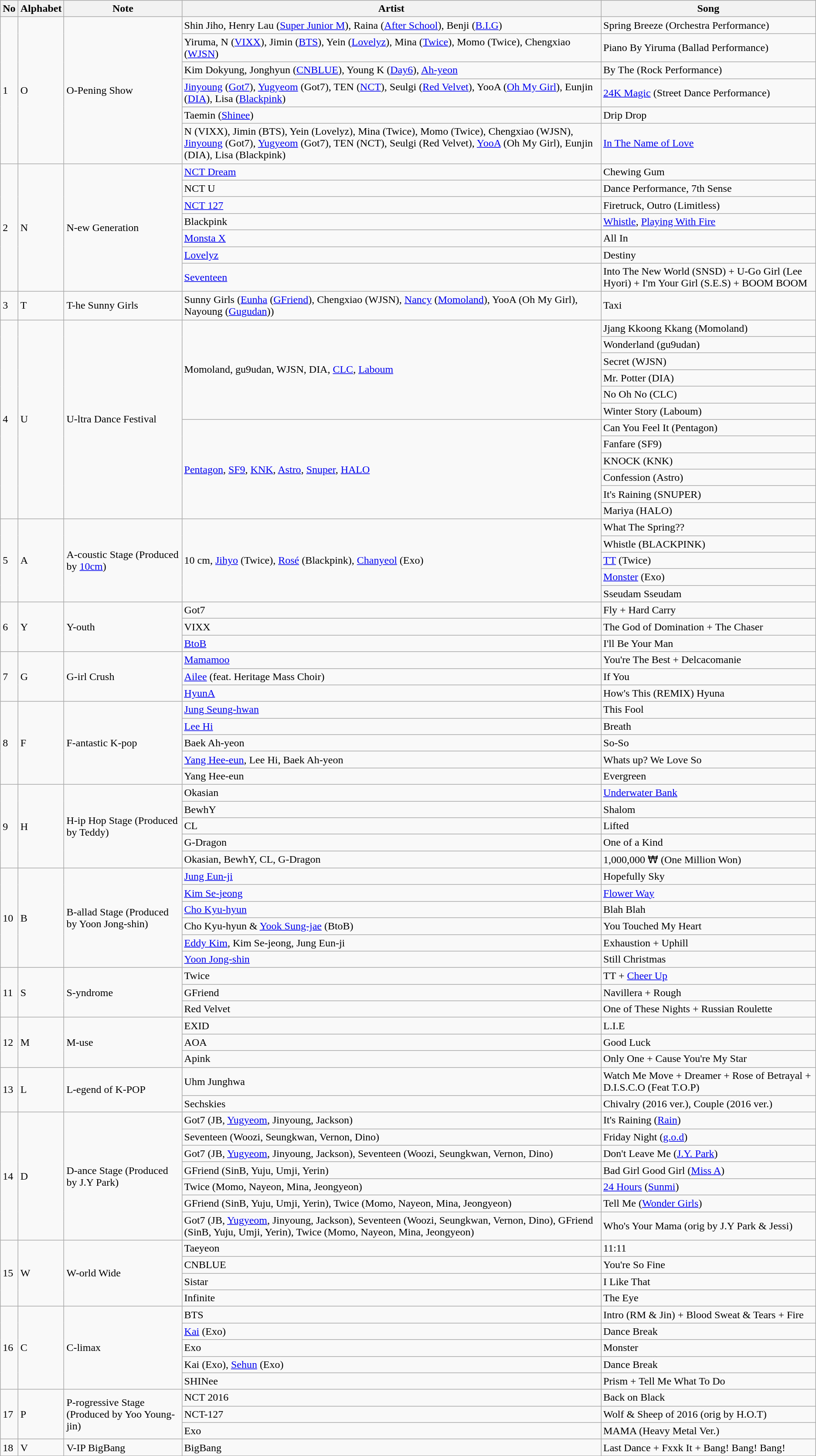<table class="wikitable sortable">
<tr>
<th>No</th>
<th>Alphabet</th>
<th>Note</th>
<th>Artist</th>
<th>Song</th>
</tr>
<tr>
<td rowspan="6">1</td>
<td rowspan="6">O</td>
<td rowspan="6">O-Pening Show</td>
<td>Shin Jiho, Henry Lau (<a href='#'>Super Junior M</a>), Raina (<a href='#'>After School</a>), Benji (<a href='#'>B.I.G</a>)</td>
<td>Spring Breeze (Orchestra Performance)</td>
</tr>
<tr>
<td>Yiruma, N (<a href='#'>VIXX</a>), Jimin (<a href='#'>BTS</a>), Yein (<a href='#'>Lovelyz</a>), Mina (<a href='#'>Twice</a>), Momo (Twice), Chengxiao (<a href='#'>WJSN</a>)</td>
<td>Piano By Yiruma (Ballad Performance)</td>
</tr>
<tr>
<td>Kim Dokyung, Jonghyun (<a href='#'>CNBLUE</a>), Young K (<a href='#'>Day6</a>), <a href='#'>Ah-yeon</a></td>
<td>By The (Rock Performance)</td>
</tr>
<tr>
<td><a href='#'>Jinyoung</a> (<a href='#'>Got7</a>), <a href='#'>Yugyeom</a> (Got7), TEN (<a href='#'>NCT</a>), Seulgi (<a href='#'>Red Velvet</a>), YooA (<a href='#'>Oh My Girl</a>), Eunjin (<a href='#'>DIA</a>), Lisa (<a href='#'>Blackpink</a>)</td>
<td><a href='#'>24K Magic</a> (Street Dance Performance)</td>
</tr>
<tr>
<td>Taemin (<a href='#'>Shinee</a>)</td>
<td>Drip Drop</td>
</tr>
<tr>
<td>N (VIXX), Jimin (BTS), Yein (Lovelyz), Mina (Twice), Momo (Twice), Chengxiao (WJSN), <a href='#'>Jinyoung</a> (Got7), <a href='#'>Yugyeom</a> (Got7), TEN (NCT), Seulgi (Red Velvet), <a href='#'>YooA</a> (Oh My Girl), Eunjin (DIA), Lisa (Blackpink)</td>
<td><a href='#'>In The Name of Love</a></td>
</tr>
<tr>
<td rowspan="7">2</td>
<td rowspan="7">N</td>
<td rowspan="7">N-ew Generation</td>
<td><a href='#'>NCT Dream</a></td>
<td>Chewing Gum</td>
</tr>
<tr>
<td>NCT U</td>
<td>Dance Performance, 7th Sense</td>
</tr>
<tr>
<td><a href='#'>NCT 127</a></td>
<td>Firetruck, Outro (Limitless)</td>
</tr>
<tr>
<td>Blackpink</td>
<td><a href='#'>Whistle</a>, <a href='#'>Playing With Fire</a></td>
</tr>
<tr>
<td><a href='#'>Monsta X</a></td>
<td>All In</td>
</tr>
<tr>
<td><a href='#'>Lovelyz</a></td>
<td>Destiny</td>
</tr>
<tr>
<td><a href='#'>Seventeen</a></td>
<td>Into The New World (SNSD) + U-Go Girl (Lee Hyori) + I'm Your Girl (S.E.S) + BOOM BOOM</td>
</tr>
<tr>
<td>3</td>
<td>T</td>
<td>T-he Sunny Girls</td>
<td>Sunny Girls (<a href='#'>Eunha</a> (<a href='#'>GFriend</a>), Chengxiao (WJSN), <a href='#'>Nancy</a> (<a href='#'>Momoland</a>), YooA (Oh My Girl), Nayoung (<a href='#'>Gugudan</a>))</td>
<td>Taxi</td>
</tr>
<tr>
<td rowspan="12">4</td>
<td rowspan="12">U</td>
<td rowspan="12">U-ltra Dance Festival</td>
<td rowspan="6">Momoland, gu9udan, WJSN, DIA, <a href='#'>CLC</a>, <a href='#'>Laboum</a></td>
<td>Jjang Kkoong Kkang (Momoland)</td>
</tr>
<tr>
<td>Wonderland (gu9udan)</td>
</tr>
<tr>
<td>Secret (WJSN)</td>
</tr>
<tr>
<td>Mr. Potter (DIA)</td>
</tr>
<tr>
<td>No Oh No (CLC)</td>
</tr>
<tr>
<td>Winter Story (Laboum)</td>
</tr>
<tr>
<td rowspan="6"><a href='#'>Pentagon</a>, <a href='#'>SF9</a>, <a href='#'>KNK</a>, <a href='#'>Astro</a>, <a href='#'>Snuper</a>, <a href='#'>HALO</a></td>
<td>Can You Feel It (Pentagon)</td>
</tr>
<tr>
<td>Fanfare (SF9)</td>
</tr>
<tr>
<td>KNOCK (KNK)</td>
</tr>
<tr>
<td>Confession (Astro)</td>
</tr>
<tr>
<td>It's Raining (SNUPER)</td>
</tr>
<tr>
<td>Mariya (HALO)</td>
</tr>
<tr>
<td rowspan="5">5</td>
<td rowspan="5">A</td>
<td rowspan="5">A-coustic Stage (Produced by <a href='#'>10cm</a>)</td>
<td rowspan="5">10 cm, <a href='#'>Jihyo</a> (Twice), <a href='#'>Rosé</a> (Blackpink), <a href='#'>Chanyeol</a> (Exo)</td>
<td>What The Spring??</td>
</tr>
<tr>
<td>Whistle (BLACKPINK)</td>
</tr>
<tr>
<td><a href='#'>TT</a> (Twice)</td>
</tr>
<tr>
<td><a href='#'>Monster</a> (Exo)</td>
</tr>
<tr>
<td>Sseudam Sseudam</td>
</tr>
<tr>
<td rowspan="3">6</td>
<td rowspan="3">Y</td>
<td rowspan="3">Y-outh</td>
<td>Got7</td>
<td>Fly + Hard Carry</td>
</tr>
<tr>
<td>VIXX</td>
<td>The God of Domination + The Chaser</td>
</tr>
<tr>
<td><a href='#'>BtoB</a></td>
<td>I'll Be Your Man</td>
</tr>
<tr>
<td rowspan="3">7</td>
<td rowspan="3">G</td>
<td rowspan="3">G-irl Crush</td>
<td><a href='#'>Mamamoo</a></td>
<td>You're The Best + Delcacomanie</td>
</tr>
<tr>
<td><a href='#'>Ailee</a> (feat. Heritage Mass Choir)</td>
<td>If You</td>
</tr>
<tr>
<td><a href='#'>HyunA</a></td>
<td>How's This (REMIX) Hyuna</td>
</tr>
<tr>
<td rowspan="5">8</td>
<td rowspan="5">F</td>
<td rowspan="5">F-antastic K-pop</td>
<td><a href='#'>Jung Seung-hwan</a></td>
<td>This Fool</td>
</tr>
<tr>
<td><a href='#'>Lee Hi</a></td>
<td>Breath</td>
</tr>
<tr>
<td>Baek Ah-yeon</td>
<td>So-So</td>
</tr>
<tr>
<td><a href='#'>Yang Hee-eun</a>, Lee Hi, Baek Ah-yeon</td>
<td>Whats up? We Love So</td>
</tr>
<tr>
<td>Yang Hee-eun</td>
<td>Evergreen</td>
</tr>
<tr>
<td rowspan="5">9</td>
<td rowspan="5">H</td>
<td rowspan="5">H-ip Hop Stage (Produced by Teddy)</td>
<td>Okasian</td>
<td><a href='#'>Underwater Bank</a></td>
</tr>
<tr>
<td>BewhY</td>
<td>Shalom</td>
</tr>
<tr>
<td>CL</td>
<td>Lifted</td>
</tr>
<tr>
<td>G-Dragon</td>
<td>One of a Kind</td>
</tr>
<tr>
<td>Okasian, BewhY, CL, G-Dragon</td>
<td>1,000,000 ₩ (One Million Won)</td>
</tr>
<tr>
<td rowspan="6">10</td>
<td rowspan="6">B</td>
<td rowspan="6">B-allad Stage (Produced by Yoon Jong-shin)</td>
<td><a href='#'>Jung Eun-ji</a></td>
<td>Hopefully Sky</td>
</tr>
<tr>
<td><a href='#'>Kim Se-jeong</a></td>
<td><a href='#'>Flower Way</a></td>
</tr>
<tr>
<td><a href='#'>Cho Kyu-hyun</a></td>
<td>Blah Blah</td>
</tr>
<tr>
<td>Cho Kyu-hyun & <a href='#'>Yook Sung-jae</a> (BtoB)</td>
<td>You Touched My Heart</td>
</tr>
<tr>
<td><a href='#'>Eddy Kim</a>, Kim Se-jeong, Jung Eun-ji</td>
<td>Exhaustion + Uphill</td>
</tr>
<tr>
<td><a href='#'>Yoon Jong-shin</a></td>
<td>Still Christmas</td>
</tr>
<tr>
<td rowspan="3">11</td>
<td rowspan="3">S</td>
<td rowspan="3">S-yndrome</td>
<td>Twice</td>
<td>TT + <a href='#'>Cheer Up</a> </td>
</tr>
<tr>
<td>GFriend</td>
<td>Navillera + Rough</td>
</tr>
<tr>
<td>Red Velvet</td>
<td>One of These Nights + Russian Roulette</td>
</tr>
<tr>
<td rowspan="3">12</td>
<td rowspan="3">M</td>
<td rowspan="3">M-use</td>
<td>EXID</td>
<td>L.I.E</td>
</tr>
<tr>
<td>AOA</td>
<td>Good Luck</td>
</tr>
<tr>
<td>Apink</td>
<td>Only One + Cause You're My Star</td>
</tr>
<tr>
<td rowspan="2">13</td>
<td rowspan="2">L</td>
<td rowspan="2">L-egend of K-POP</td>
<td>Uhm Junghwa</td>
<td>Watch Me Move + Dreamer + Rose of Betrayal + D.I.S.C.O (Feat T.O.P)</td>
</tr>
<tr>
<td>Sechskies</td>
<td>Chivalry (2016 ver.), Couple (2016 ver.)</td>
</tr>
<tr>
<td rowspan="7">14</td>
<td rowspan="7">D</td>
<td rowspan="7">D-ance Stage (Produced by J.Y Park)</td>
<td>Got7 (JB, <a href='#'>Yugyeom</a>, Jinyoung, Jackson)</td>
<td>It's Raining (<a href='#'>Rain</a>)</td>
</tr>
<tr>
<td>Seventeen (Woozi, Seungkwan, Vernon, Dino)</td>
<td>Friday Night (<a href='#'>g.o.d</a>)</td>
</tr>
<tr>
<td>Got7 (JB, <a href='#'>Yugyeom</a>, Jinyoung, Jackson), Seventeen (Woozi, Seungkwan, Vernon, Dino)</td>
<td>Don't Leave Me (<a href='#'>J.Y. Park</a>)</td>
</tr>
<tr>
<td>GFriend (SinB, Yuju, Umji, Yerin)</td>
<td>Bad Girl Good Girl (<a href='#'>Miss A</a>)</td>
</tr>
<tr>
<td>Twice (Momo, Nayeon, Mina, Jeongyeon)</td>
<td><a href='#'>24 Hours</a> (<a href='#'>Sunmi</a>)</td>
</tr>
<tr>
<td>GFriend (SinB, Yuju, Umji, Yerin), Twice (Momo, Nayeon, Mina, Jeongyeon)</td>
<td>Tell Me (<a href='#'>Wonder Girls</a>)</td>
</tr>
<tr>
<td>Got7 (JB, <a href='#'>Yugyeom</a>, Jinyoung, Jackson), Seventeen (Woozi, Seungkwan, Vernon, Dino), GFriend (SinB, Yuju, Umji, Yerin), Twice (Momo, Nayeon, Mina, Jeongyeon)</td>
<td>Who's Your Mama (orig by J.Y Park & Jessi)</td>
</tr>
<tr>
<td rowspan="4">15</td>
<td rowspan="4">W</td>
<td rowspan="4">W-orld Wide</td>
<td>Taeyeon</td>
<td>11:11</td>
</tr>
<tr>
<td>CNBLUE</td>
<td>You're So Fine</td>
</tr>
<tr>
<td>Sistar</td>
<td>I Like That</td>
</tr>
<tr>
<td>Infinite</td>
<td>The Eye</td>
</tr>
<tr>
<td rowspan="5">16</td>
<td rowspan="5">C</td>
<td rowspan="5">C-limax</td>
<td>BTS</td>
<td>Intro (RM & Jin) + Blood Sweat & Tears + Fire</td>
</tr>
<tr>
<td><a href='#'>Kai</a> (Exo)</td>
<td>Dance Break</td>
</tr>
<tr>
<td>Exo</td>
<td>Monster</td>
</tr>
<tr>
<td>Kai (Exo), <a href='#'>Sehun</a> (Exo)</td>
<td>Dance Break</td>
</tr>
<tr>
<td>SHINee</td>
<td>Prism + Tell Me What To Do</td>
</tr>
<tr>
<td rowspan="3">17</td>
<td rowspan="3">P</td>
<td rowspan="3">P-rogressive Stage (Produced by Yoo Young-jin)</td>
<td>NCT 2016</td>
<td>Back on Black</td>
</tr>
<tr>
<td>NCT-127</td>
<td>Wolf & Sheep of 2016 (orig by H.O.T)</td>
</tr>
<tr>
<td>Exo</td>
<td>MAMA (Heavy Metal Ver.)</td>
</tr>
<tr>
<td>18</td>
<td>V</td>
<td>V-IP BigBang</td>
<td>BigBang</td>
<td>Last Dance + Fxxk It + Bang! Bang! Bang!</td>
</tr>
<tr>
</tr>
</table>
